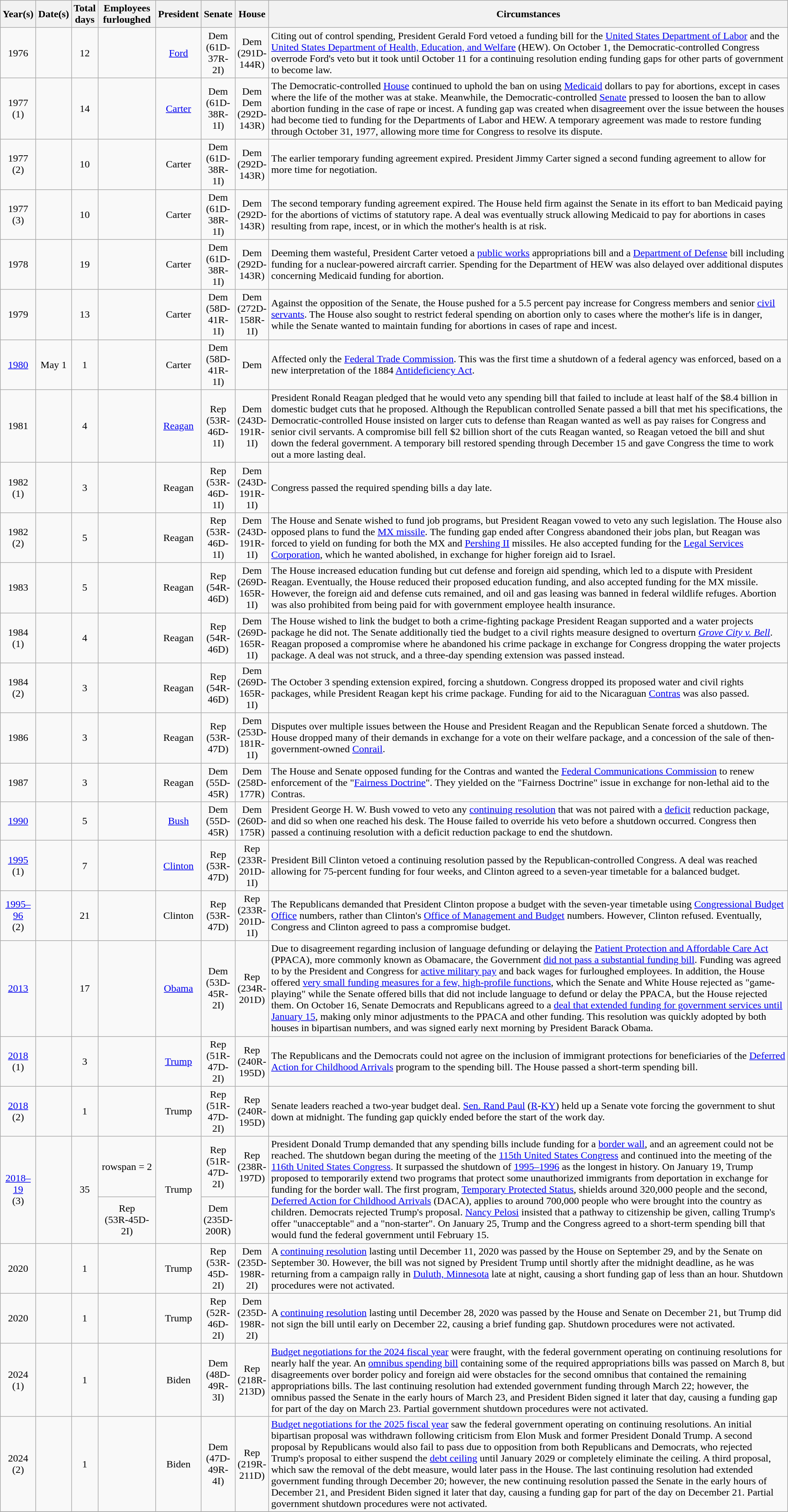<table class="wikitable sortable" style="text-align:center;">
<tr>
<th width="20">Year(s)</th>
<th width="25">Date(s)</th>
<th width="25">Total days</th>
<th>Employees furloughed</th>
<th width="15">President</th>
<th width="15">Senate</th>
<th width="45">House</th>
<th class="unsortable">Circumstances</th>
</tr>
<tr>
<td>1976</td>
<td></td>
<td>12</td>
<td></td>
<td><a href='#'>Ford</a></td>
<td>Dem<br>(61D-37R-2I)</td>
<td>Dem (291D-144R)</td>
<td style="text-align:left;">Citing out of control spending, President Gerald Ford vetoed a funding bill for the <a href='#'>United States Department of Labor</a> and the <a href='#'>United States Department of Health, Education, and Welfare</a> (HEW). On October 1, the Democratic-controlled Congress overrode Ford's veto but it took until October 11 for a continuing resolution ending funding gaps for other parts of government to become law.</td>
</tr>
<tr>
<td>1977 <br> (1)</td>
<td></td>
<td>14</td>
<td></td>
<td><a href='#'>Carter</a></td>
<td>Dem<br>(61D-38R-1I)</td>
<td>Dem Dem (292D-143R)</td>
<td style="text-align:left;">The Democratic-controlled <a href='#'>House</a> continued to uphold the ban on using <a href='#'>Medicaid</a> dollars to pay for abortions, except in cases where the life of the mother was at stake. Meanwhile, the Democratic-controlled <a href='#'>Senate</a> pressed to loosen the ban to allow abortion funding in the case of rape or incest. A funding gap was created when disagreement over the issue between the houses had become tied to funding for the Departments of Labor and HEW. A temporary agreement was made to restore funding through October 31, 1977, allowing more time for Congress to resolve its dispute.</td>
</tr>
<tr>
<td>1977 <br> (2)</td>
<td></td>
<td>10</td>
<td></td>
<td>Carter</td>
<td>Dem<br>(61D-38R-1I)</td>
<td>Dem (292D-143R)</td>
<td style="text-align:left;">The earlier temporary funding agreement expired. President Jimmy Carter signed a second funding agreement to allow for more time for negotiation.</td>
</tr>
<tr>
<td>1977 <br> (3)</td>
<td></td>
<td>10</td>
<td></td>
<td>Carter</td>
<td>Dem<br>(61D-38R-1I)</td>
<td>Dem (292D-143R)</td>
<td style="text-align:left;">The second temporary funding agreement expired. The House held firm against the Senate in its effort to ban Medicaid paying for the abortions of victims of statutory rape. A deal was eventually struck allowing Medicaid to pay for abortions in cases resulting from rape, incest, or in which the mother's health is at risk.</td>
</tr>
<tr>
<td>1978</td>
<td></td>
<td>19</td>
<td></td>
<td>Carter</td>
<td>Dem<br>(61D-38R-1I)</td>
<td>Dem (292D-143R)</td>
<td style="text-align:left;">Deeming them wasteful, President Carter vetoed a <a href='#'>public works</a> appropriations bill and a <a href='#'>Department of Defense</a> bill including funding for a nuclear-powered aircraft carrier. Spending for the Department of HEW was also delayed over additional disputes concerning Medicaid funding for abortion.</td>
</tr>
<tr>
<td>1979</td>
<td></td>
<td>13</td>
<td></td>
<td>Carter</td>
<td>Dem<br>(58D-41R-1I)</td>
<td>Dem (272D-158R-1I)</td>
<td style="text-align:left;">Against the opposition of the Senate, the House pushed for a 5.5 percent pay increase for Congress members and senior <a href='#'>civil servants</a>. The House also sought to restrict federal spending on abortion only to cases where the mother's life is in danger, while the Senate wanted to maintain funding for abortions in cases of rape and incest.</td>
</tr>
<tr>
<td><a href='#'>1980</a></td>
<td>May 1</td>
<td>1</td>
<td></td>
<td>Carter</td>
<td>Dem (58D-41R-1I)</td>
<td>Dem</td>
<td style="text-align:left;">Affected only the <a href='#'>Federal Trade Commission</a>.  This was the first time a shutdown of a federal agency was enforced, based on a new interpretation of the 1884 <a href='#'>Antideficiency Act</a>.</td>
</tr>
<tr>
<td>1981</td>
<td></td>
<td>4</td>
<td></td>
<td><a href='#'>Reagan</a></td>
<td>Rep<br>(53R-46D-1I)</td>
<td>Dem (243D-191R-1I)</td>
<td style="text-align:left;">President Ronald Reagan pledged that he would veto any spending bill that failed to include at least half of the $8.4 billion in domestic budget cuts that he proposed. Although the Republican controlled Senate passed a bill that met his specifications, the Democratic-controlled House insisted on larger cuts to defense than Reagan wanted as well as pay raises for Congress and senior civil servants. A compromise bill fell $2 billion short of the cuts Reagan wanted, so Reagan vetoed the bill and shut down the federal government. A temporary bill restored spending through December 15 and gave Congress the time to work out a more lasting deal.</td>
</tr>
<tr>
<td>1982 <br> (1)</td>
<td></td>
<td>3</td>
<td></td>
<td>Reagan</td>
<td>Rep<br>(53R-46D-1I)</td>
<td>Dem (243D-191R-1I)</td>
<td style="text-align:left;">Congress passed the required spending bills a day late.</td>
</tr>
<tr>
<td>1982 <br> (2)</td>
<td></td>
<td>5</td>
<td></td>
<td>Reagan</td>
<td>Rep<br>(53R-46D-1I)</td>
<td>Dem (243D-191R-1I)</td>
<td style="text-align:left;">The House and Senate wished to fund job programs, but President Reagan vowed to veto any such legislation. The House also opposed plans to fund the <a href='#'>MX missile</a>. The funding gap ended after Congress abandoned their jobs plan, but Reagan was forced to yield on funding for both the MX and <a href='#'>Pershing II</a> missiles. He also accepted funding for the <a href='#'>Legal Services Corporation</a>, which he wanted abolished, in exchange for higher foreign aid to Israel.</td>
</tr>
<tr>
<td>1983</td>
<td></td>
<td>5</td>
<td></td>
<td>Reagan</td>
<td>Rep<br>(54R-46D)</td>
<td>Dem (269D-165R-1I)</td>
<td style="text-align:left;">The House increased education funding but cut defense and foreign aid spending, which led to a dispute with President Reagan. Eventually, the House reduced their proposed education funding, and also accepted funding for the MX missile. However, the foreign aid and defense cuts remained, and oil and gas leasing was banned in federal wildlife refuges. Abortion was also prohibited from being paid for with government employee health insurance.</td>
</tr>
<tr>
<td>1984 <br> (1)</td>
<td></td>
<td>4</td>
<td></td>
<td>Reagan</td>
<td>Rep<br>(54R-46D)</td>
<td>Dem (269D-165R-1I)</td>
<td style="text-align:left;">The House wished to link the budget to both a crime-fighting package President Reagan supported and a water projects package he did not. The Senate additionally tied the budget to a civil rights measure designed to overturn <em><a href='#'>Grove City v. Bell</a></em>. Reagan proposed a compromise where he abandoned his crime package in exchange for Congress dropping the water projects package. A deal was not struck, and a three-day spending extension was passed instead.</td>
</tr>
<tr>
<td>1984 <br> (2)</td>
<td></td>
<td>3</td>
<td></td>
<td>Reagan</td>
<td>Rep<br>(54R-46D)</td>
<td>Dem (269D-165R-1I)</td>
<td style="text-align:left;">The October 3 spending extension expired, forcing a shutdown. Congress dropped its proposed water and civil rights packages, while President Reagan kept his crime package. Funding for aid to the Nicaraguan <a href='#'>Contras</a> was also passed.</td>
</tr>
<tr>
<td>1986</td>
<td></td>
<td>3</td>
<td></td>
<td>Reagan</td>
<td>Rep<br>(53R-47D)</td>
<td>Dem (253D-181R-1I)</td>
<td style="text-align:left;">Disputes over multiple issues between the House and President Reagan and the Republican Senate forced a shutdown. The House dropped many of their demands in exchange for a vote on their welfare package, and a concession of the sale of then-government-owned <a href='#'>Conrail</a>.</td>
</tr>
<tr>
<td>1987</td>
<td></td>
<td>3</td>
<td></td>
<td>Reagan</td>
<td>Dem<br>(55D-45R)</td>
<td>Dem (258D-177R)</td>
<td style="text-align:left;">The House and Senate opposed funding for the Contras and wanted the <a href='#'>Federal Communications Commission</a> to renew enforcement of the "<a href='#'>Fairness Doctrine</a>". They yielded on the "Fairness Doctrine" issue in exchange for non-lethal aid to the Contras.</td>
</tr>
<tr>
<td><a href='#'>1990</a></td>
<td></td>
<td>5</td>
<td></td>
<td><a href='#'>Bush</a></td>
<td>Dem<br>(55D-45R)</td>
<td>Dem (260D-175R)</td>
<td style="text-align:left;">President George H. W. Bush vowed to veto any <a href='#'>continuing resolution</a> that was not paired with a <a href='#'>deficit</a> reduction package, and did so when one reached his desk. The House failed to override his veto before a shutdown occurred. Congress then passed a continuing resolution with a deficit reduction package to end the shutdown.</td>
</tr>
<tr>
<td><a href='#'>1995</a> <br> (1)</td>
<td></td>
<td>7</td>
<td></td>
<td><a href='#'>Clinton</a></td>
<td>Rep<br>(53R-47D)</td>
<td>Rep (233R-201D-1I)</td>
<td style="text-align:left;">President Bill Clinton vetoed a continuing resolution passed by the Republican-controlled Congress. A deal was reached allowing for 75-percent funding for four weeks, and Clinton agreed to a seven-year timetable for a balanced budget.</td>
</tr>
<tr>
<td><a href='#'>1995–96</a> <br> (2)</td>
<td></td>
<td>21</td>
<td></td>
<td>Clinton</td>
<td>Rep<br>(53R-47D)</td>
<td>Rep (233R-201D-1I)</td>
<td style="text-align:left;">The Republicans demanded that President Clinton propose a budget with the seven-year timetable using <a href='#'>Congressional Budget Office</a> numbers, rather than Clinton's <a href='#'>Office of Management and Budget</a> numbers. However, Clinton refused. Eventually, Congress and Clinton agreed to pass a compromise budget.</td>
</tr>
<tr>
<td><a href='#'>2013</a></td>
<td></td>
<td>17</td>
<td></td>
<td><a href='#'>Obama</a></td>
<td>Dem<br>(53D-45R-2I)</td>
<td>Rep (234R-201D)</td>
<td style="text-align:left;">Due to disagreement regarding inclusion of language defunding or delaying the <a href='#'>Patient Protection and Affordable Care Act</a> (PPACA), more commonly known as Obamacare, the Government <a href='#'>did not pass a substantial funding bill</a>. Funding was agreed to by the President and Congress for <a href='#'>active military pay</a> and back wages for furloughed employees. In addition, the House offered <a href='#'>very small funding measures for a few, high-profile functions</a>, which the Senate and White House rejected as "game-playing" while the Senate offered bills that did not include language to defund or delay the PPACA, but the House rejected them. On October 16, Senate Democrats and Republicans agreed to a <a href='#'>deal that extended funding for government services until January 15</a>, making only minor adjustments to the PPACA and other funding. This resolution was quickly adopted by both houses in bipartisan numbers, and was signed early next morning by President Barack Obama.</td>
</tr>
<tr>
<td><a href='#'>2018</a> <br> (1)</td>
<td></td>
<td>3</td>
<td></td>
<td><a href='#'>Trump</a></td>
<td>Rep<br>(51R-47D-2I)</td>
<td>Rep (240R-195D)</td>
<td style="text-align:left;">The Republicans and the Democrats could not agree on the inclusion of immigrant protections for beneficiaries of the <a href='#'>Deferred Action for Childhood Arrivals</a> program to the spending bill. The House passed a short-term spending bill.</td>
</tr>
<tr>
<td><a href='#'>2018</a> <br> (2)</td>
<td></td>
<td>1</td>
<td></td>
<td>Trump</td>
<td>Rep<br>(51R-47D-2I)</td>
<td>Rep (240R-195D)</td>
<td style="text-align:left;">Senate leaders reached a two-year budget deal. <a href='#'>Sen. Rand Paul</a> (<a href='#'>R</a>-<a href='#'>KY</a>) held up a Senate vote forcing the government to shut down at midnight. The funding gap quickly ended before the start of the work day.</td>
</tr>
<tr>
<td rowspan = 2><a href='#'>2018–19</a> <br> (3)</td>
<td rowspan = 2></td>
<td rowspan="2">35</td>
<td>rowspan = 2 </td>
<td rowspan = 2 >Trump</td>
<td>Rep<br>(51R-47D-2I)</td>
<td>Rep (238R-197D)</td>
<td rowspan = 2 style="text-align:left;">President Donald Trump demanded that any spending bills include funding for a <a href='#'>border wall</a>, and an agreement could not be reached. The shutdown began during the meeting of the <a href='#'>115th United States Congress</a> and continued into the meeting of the <a href='#'>116th United States Congress</a>. It surpassed the shutdown of <a href='#'>1995–1996</a> as the longest in history. On January 19, Trump proposed to temporarily extend two programs that protect some unauthorized immigrants from deportation in exchange for funding for the border wall. The first program, <a href='#'>Temporary Protected Status</a>, shields around 320,000 people and the second, <a href='#'>Deferred Action for Childhood Arrivals</a> (DACA), applies to around 700,000 people who were brought into the country as children. Democrats rejected Trump's proposal. <a href='#'>Nancy Pelosi</a> insisted that a pathway to citizenship be given, calling Trump's offer "unacceptable" and a "non-starter". On January 25, Trump and the Congress agreed to a short-term spending bill that would fund the federal government until February 15.</td>
</tr>
<tr>
<td>Rep<br>(53R-45D-2I)</td>
<td>Dem (235D-200R)</td>
</tr>
<tr>
<td>2020</td>
<td></td>
<td>1</td>
<td></td>
<td>Trump</td>
<td>Rep (53R-45D-2I)</td>
<td>Dem (235D-198R-2I)</td>
<td style="text-align:left;">A <a href='#'>continuing resolution</a> lasting until December 11, 2020 was passed by the House on September 29, and by the Senate on September 30.  However, the bill was not signed by President Trump until shortly after the midnight deadline, as he was returning from a campaign rally in <a href='#'>Duluth, Minnesota</a> late at night, causing a short funding gap of less than an hour.  Shutdown procedures were not activated.</td>
</tr>
<tr>
<td>2020</td>
<td></td>
<td>1</td>
<td></td>
<td>Trump</td>
<td>Rep (52R-46D-2I)</td>
<td>Dem (235D-198R-2I)</td>
<td style="text-align:left;">A <a href='#'>continuing resolution</a> lasting until December 28, 2020 was passed by the House and Senate on December 21, but Trump did not sign the bill until early on December 22, causing a brief funding gap. Shutdown procedures were not activated.</td>
</tr>
<tr>
<td>2024 (1)</td>
<td></td>
<td>1</td>
<td></td>
<td>Biden</td>
<td>Dem (48D-49R-3I)</td>
<td>Rep (218R-213D)</td>
<td style="text-align:left;"><a href='#'>Budget negotiations for the 2024 fiscal year</a> were fraught, with the federal government operating on continuing resolutions for nearly half the year. An <a href='#'>omnibus spending bill</a> containing some of the required appropriations bills was passed on March 8, but disagreements over border policy and foreign aid were obstacles for the second omnibus that contained the remaining appropriations bills. The last continuing resolution had extended government funding through March 22; however, the omnibus passed the Senate in the early hours of March 23, and President Biden signed it later that day, causing a funding gap for part of the day on March 23. Partial government shutdown procedures were not activated.</td>
</tr>
<tr>
<td>2024 (2)</td>
<td></td>
<td>1</td>
<td></td>
<td>Biden</td>
<td>Dem (47D-49R-4I)</td>
<td>Rep (219R-211D)</td>
<td style="text-align:left;"><a href='#'>Budget negotiations for the 2025 fiscal year</a> saw the federal government operating on continuing resolutions. An initial bipartisan proposal was withdrawn following criticism from Elon Musk and former President Donald Trump. A second proposal by Republicans would also fail to pass due to opposition from both Republicans and Democrats, who rejected Trump's proposal to either suspend the <a href='#'>debt ceiling</a> until January 2029 or completely eliminate the ceiling. A third proposal, which saw the removal of the debt measure, would later pass in the House. The last continuing resolution had extended government funding through December 20; however, the new continuing resolution passed the Senate in the early hours of December 21, and President Biden signed it later that day, causing a funding gap for part of the day on December 21. Partial government shutdown procedures were not activated.</td>
</tr>
<tr>
</tr>
</table>
